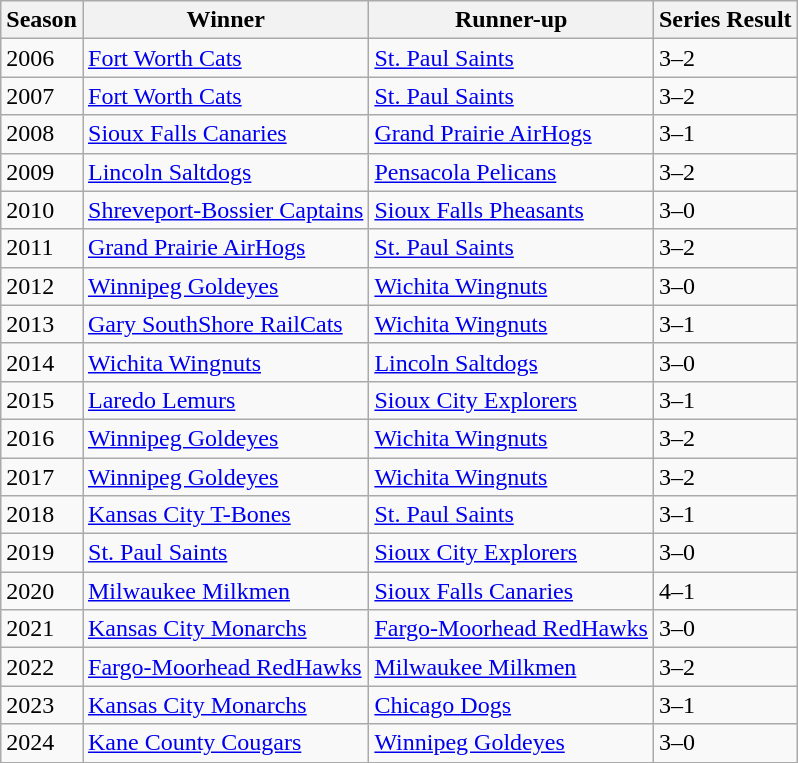<table class="wikitable">
<tr>
<th>Season</th>
<th>Winner</th>
<th>Runner-up</th>
<th>Series Result</th>
</tr>
<tr>
<td>2006</td>
<td><a href='#'>Fort Worth Cats</a></td>
<td><a href='#'>St. Paul Saints</a></td>
<td>3–2</td>
</tr>
<tr>
<td>2007</td>
<td><a href='#'>Fort Worth Cats</a></td>
<td><a href='#'>St. Paul Saints</a></td>
<td>3–2</td>
</tr>
<tr>
<td>2008</td>
<td><a href='#'>Sioux Falls Canaries</a></td>
<td><a href='#'>Grand Prairie AirHogs</a></td>
<td>3–1</td>
</tr>
<tr>
<td>2009</td>
<td><a href='#'>Lincoln Saltdogs</a></td>
<td><a href='#'>Pensacola Pelicans</a></td>
<td>3–2</td>
</tr>
<tr>
<td>2010</td>
<td><a href='#'>Shreveport-Bossier Captains</a></td>
<td><a href='#'>Sioux Falls Pheasants</a></td>
<td>3–0</td>
</tr>
<tr>
<td>2011</td>
<td><a href='#'>Grand Prairie AirHogs</a></td>
<td><a href='#'>St. Paul Saints</a></td>
<td>3–2</td>
</tr>
<tr>
<td>2012</td>
<td><a href='#'>Winnipeg Goldeyes</a></td>
<td><a href='#'>Wichita Wingnuts</a></td>
<td>3–0</td>
</tr>
<tr>
<td>2013</td>
<td><a href='#'>Gary SouthShore RailCats</a></td>
<td><a href='#'>Wichita Wingnuts</a></td>
<td>3–1</td>
</tr>
<tr>
<td>2014</td>
<td><a href='#'>Wichita Wingnuts</a></td>
<td><a href='#'>Lincoln Saltdogs</a></td>
<td>3–0</td>
</tr>
<tr>
<td>2015</td>
<td><a href='#'>Laredo Lemurs</a></td>
<td><a href='#'>Sioux City Explorers</a></td>
<td>3–1</td>
</tr>
<tr>
<td>2016</td>
<td><a href='#'>Winnipeg Goldeyes</a></td>
<td><a href='#'>Wichita Wingnuts</a></td>
<td>3–2</td>
</tr>
<tr>
<td>2017</td>
<td><a href='#'>Winnipeg Goldeyes</a></td>
<td><a href='#'>Wichita Wingnuts</a></td>
<td>3–2</td>
</tr>
<tr>
<td>2018</td>
<td><a href='#'>Kansas City T-Bones</a></td>
<td><a href='#'>St. Paul Saints</a></td>
<td>3–1</td>
</tr>
<tr>
<td>2019</td>
<td><a href='#'>St. Paul Saints</a></td>
<td><a href='#'>Sioux City Explorers</a></td>
<td>3–0</td>
</tr>
<tr>
<td>2020</td>
<td><a href='#'>Milwaukee Milkmen</a></td>
<td><a href='#'>Sioux Falls Canaries</a></td>
<td>4–1</td>
</tr>
<tr>
<td>2021</td>
<td><a href='#'>Kansas City Monarchs</a></td>
<td><a href='#'>Fargo-Moorhead RedHawks</a></td>
<td>3–0</td>
</tr>
<tr>
<td>2022</td>
<td><a href='#'>Fargo-Moorhead RedHawks</a></td>
<td><a href='#'>Milwaukee Milkmen</a></td>
<td>3–2</td>
</tr>
<tr>
<td>2023</td>
<td><a href='#'>Kansas City Monarchs</a></td>
<td><a href='#'>Chicago Dogs</a></td>
<td>3–1</td>
</tr>
<tr>
<td>2024</td>
<td><a href='#'>Kane County Cougars</a></td>
<td><a href='#'>Winnipeg Goldeyes</a></td>
<td>3–0</td>
</tr>
</table>
